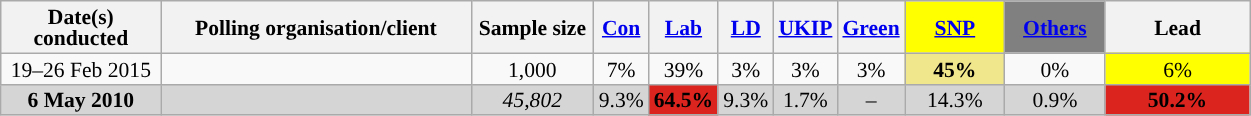<table class="wikitable sortable" style="text-align:center;font-size:90%;line-height:14px">
<tr>
<th ! style="width:100px;">Date(s)<br>conducted</th>
<th style="width:200px;">Polling organisation/client</th>
<th class="unsortable" style="width:75px;">Sample size</th>
<th class="unsortable" style="background:"><a href='#'><span>Con</span></a></th>
<th class="unsortable" style="background:"><a href='#'><span>Lab</span></a></th>
<th class="unsortable" style="background:"><a href='#'><span>LD</span></a></th>
<th class="unsortable" style="background:"><a href='#'><span>UKIP</span></a></th>
<th class="unsortable" style="background:"><a href='#'><span>Green</span></a></th>
<th class="unsortable" style="background:#ffff00; width:60px;"><a href='#'><span>SNP</span></a></th>
<th class="unsortable" style="background:gray; width:60px;"><a href='#'><span>Others</span></a></th>
<th class="unsortable" style="width:90px;">Lead</th>
</tr>
<tr>
<td>19–26 Feb 2015</td>
<td> </td>
<td>1,000</td>
<td>7%</td>
<td>39%</td>
<td>3%</td>
<td>3%</td>
<td>3%</td>
<td style="background:khaki"><strong>45%</strong></td>
<td>0%</td>
<td style="background:#ff0"><span>6% </span></td>
</tr>
<tr>
<td style="background:#D5D5D5"><strong>6 May 2010</strong></td>
<td style="background:#D5D5D5"></td>
<td style="background:#D5D5D5"><em>45,802</em></td>
<td style="background:#D5D5D5">9.3%</td>
<td style="background:#dc241f"><span><strong>64.5%</strong></span></td>
<td style="background:#D5D5D5">9.3%</td>
<td style="background:#D5D5D5">1.7%</td>
<td style="background:#D5D5D5">–</td>
<td style="background:#D5D5D5">14.3%</td>
<td style="background:#D5D5D5">0.9%</td>
<td style="background:#dc241f"><span><strong>50.2% </strong></span></td>
</tr>
</table>
